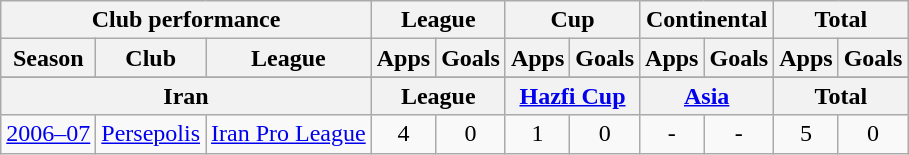<table class="wikitable" style="text-align:center">
<tr>
<th colspan=3>Club performance</th>
<th colspan=2>League</th>
<th colspan=2>Cup</th>
<th colspan=2>Continental</th>
<th colspan=2>Total</th>
</tr>
<tr>
<th>Season</th>
<th>Club</th>
<th>League</th>
<th>Apps</th>
<th>Goals</th>
<th>Apps</th>
<th>Goals</th>
<th>Apps</th>
<th>Goals</th>
<th>Apps</th>
<th>Goals</th>
</tr>
<tr>
</tr>
<tr>
<th colspan=3>Iran</th>
<th colspan=2>League</th>
<th colspan=2><a href='#'>Hazfi Cup</a></th>
<th colspan=2><a href='#'>Asia</a></th>
<th colspan=2>Total</th>
</tr>
<tr>
<td><a href='#'>2006–07</a></td>
<td><a href='#'>Persepolis</a></td>
<td><a href='#'>Iran Pro League</a></td>
<td>4</td>
<td>0</td>
<td>1</td>
<td>0</td>
<td>-</td>
<td>-</td>
<td>5</td>
<td>0</td>
</tr>
</table>
